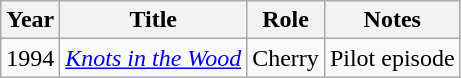<table class="wikitable">
<tr>
<th>Year</th>
<th>Title</th>
<th>Role</th>
<th>Notes</th>
</tr>
<tr>
<td>1994</td>
<td><em><a href='#'>Knots in the Wood</a></em></td>
<td>Cherry</td>
<td>Pilot episode</td>
</tr>
</table>
